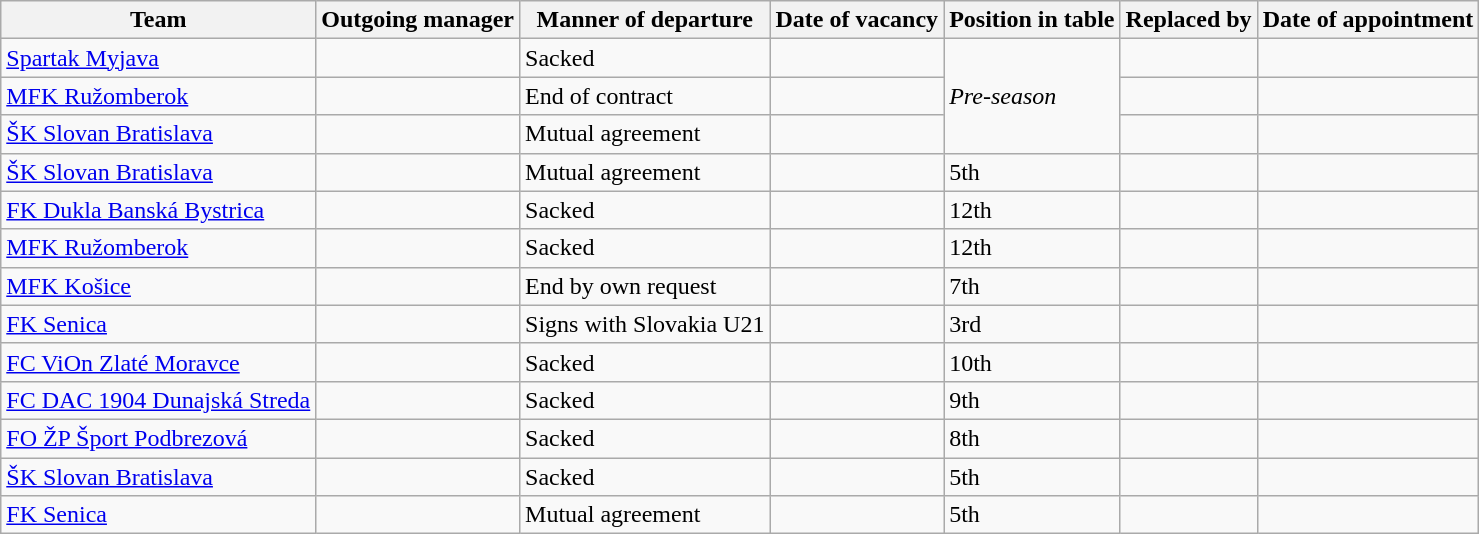<table class="wikitable sortable">
<tr>
<th>Team</th>
<th>Outgoing manager</th>
<th>Manner of departure</th>
<th>Date of vacancy</th>
<th>Position in table</th>
<th>Replaced by</th>
<th>Date of appointment</th>
</tr>
<tr>
<td><a href='#'>Spartak Myjava</a></td>
<td> </td>
<td>Sacked</td>
<td></td>
<td rowspan=3><em>Pre-season</em></td>
<td> </td>
<td></td>
</tr>
<tr>
<td><a href='#'>MFK Ružomberok</a></td>
<td> </td>
<td>End of contract</td>
<td></td>
<td> </td>
<td></td>
</tr>
<tr>
<td><a href='#'>ŠK Slovan Bratislava</a></td>
<td> </td>
<td>Mutual agreement</td>
<td></td>
<td> </td>
<td></td>
</tr>
<tr>
<td><a href='#'>ŠK Slovan Bratislava</a></td>
<td> </td>
<td>Mutual agreement</td>
<td></td>
<td>5th</td>
<td> </td>
<td></td>
</tr>
<tr>
<td><a href='#'>FK Dukla Banská Bystrica</a></td>
<td> </td>
<td>Sacked</td>
<td></td>
<td>12th</td>
<td> </td>
<td></td>
</tr>
<tr>
<td><a href='#'>MFK Ružomberok</a></td>
<td> </td>
<td>Sacked</td>
<td></td>
<td>12th</td>
<td> </td>
<td></td>
</tr>
<tr>
<td><a href='#'>MFK Košice</a></td>
<td> </td>
<td>End by own request</td>
<td></td>
<td>7th</td>
<td> </td>
<td></td>
</tr>
<tr>
<td><a href='#'>FK Senica</a></td>
<td> </td>
<td>Signs with Slovakia U21</td>
<td></td>
<td>3rd</td>
<td> </td>
<td></td>
</tr>
<tr>
<td><a href='#'>FC ViOn Zlaté Moravce</a></td>
<td> </td>
<td>Sacked</td>
<td></td>
<td>10th</td>
<td> </td>
<td></td>
</tr>
<tr>
<td><a href='#'>FC DAC 1904 Dunajská Streda</a></td>
<td> </td>
<td>Sacked</td>
<td></td>
<td>9th</td>
<td> </td>
<td></td>
</tr>
<tr>
<td><a href='#'>FO ŽP Šport Podbrezová</a></td>
<td> </td>
<td>Sacked</td>
<td></td>
<td>8th</td>
<td> </td>
<td></td>
</tr>
<tr>
<td><a href='#'>ŠK Slovan Bratislava</a></td>
<td> </td>
<td>Sacked</td>
<td> </td>
<td>5th</td>
<td> </td>
<td></td>
</tr>
<tr>
<td><a href='#'>FK Senica</a></td>
<td> </td>
<td>Mutual agreement</td>
<td> </td>
<td>5th</td>
<td> </td>
<td></td>
</tr>
</table>
